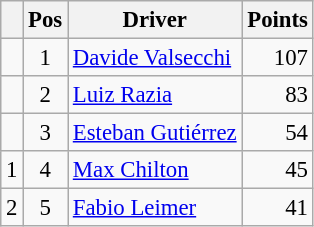<table class="wikitable" style="font-size: 95%;">
<tr>
<th></th>
<th>Pos</th>
<th>Driver</th>
<th>Points</th>
</tr>
<tr>
<td align="left"></td>
<td align="center">1</td>
<td> <a href='#'>Davide Valsecchi</a></td>
<td align="right">107</td>
</tr>
<tr>
<td align="left"></td>
<td align="center">2</td>
<td> <a href='#'>Luiz Razia</a></td>
<td align="right">83</td>
</tr>
<tr>
<td align="left"></td>
<td align="center">3</td>
<td> <a href='#'>Esteban Gutiérrez</a></td>
<td align="right">54</td>
</tr>
<tr>
<td align="left"> 1</td>
<td align="center">4</td>
<td> <a href='#'>Max Chilton</a></td>
<td align="right">45</td>
</tr>
<tr>
<td align="left"> 2</td>
<td align="center">5</td>
<td> <a href='#'>Fabio Leimer</a></td>
<td align="right">41</td>
</tr>
</table>
